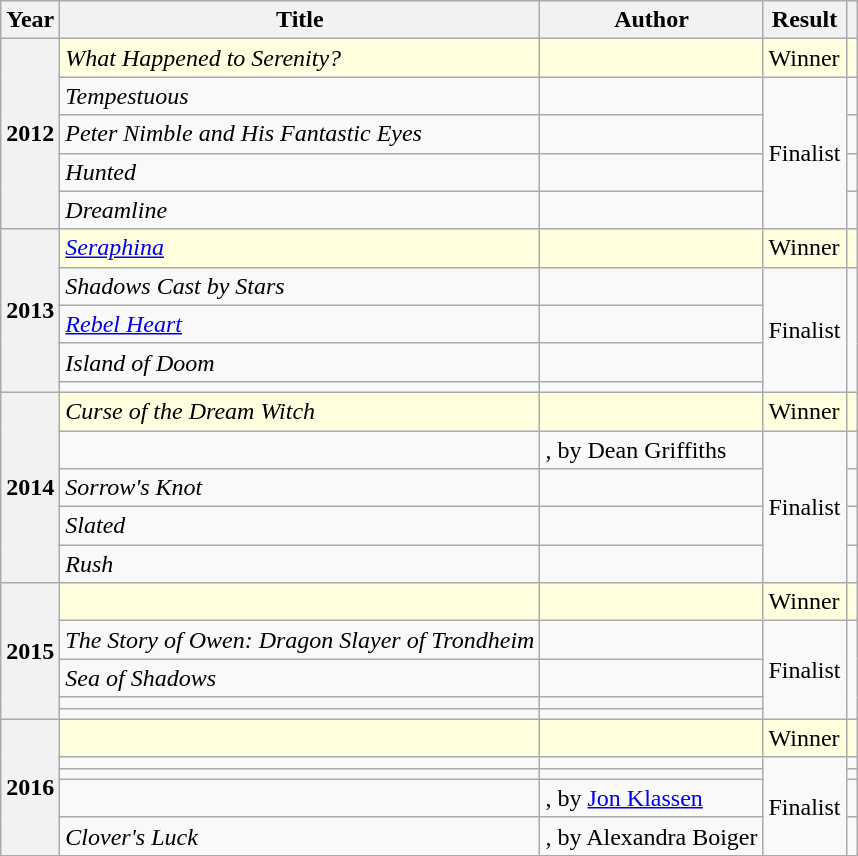<table class="wikitable">
<tr>
<th scope="col">Year</th>
<th scope="col">Title</th>
<th scope="col">Author</th>
<th scope="col">Result</th>
<th scope="col"></th>
</tr>
<tr scope="row" style="background:lightyellow">
<th rowspan="5">2012</th>
<td><em>What Happened to Serenity?</em></td>
<td></td>
<td>Winner</td>
<td></td>
</tr>
<tr scope="row">
<td><em>Tempestuous</em></td>
<td></td>
<td rowspan="4">Finalist</td>
<td></td>
</tr>
<tr scope="row">
<td><em>Peter Nimble and His Fantastic Eyes</em></td>
<td></td>
<td></td>
</tr>
<tr scope="row">
<td><em>Hunted</em></td>
<td></td>
<td></td>
</tr>
<tr scope="row">
<td><em>Dreamline</em></td>
<td></td>
<td></td>
</tr>
<tr scope="row" style="background:lightyellow">
<th rowspan="5">2013</th>
<td><em><a href='#'>Seraphina</a></em></td>
<td></td>
<td>Winner</td>
<td></td>
</tr>
<tr scope="row">
<td><em>Shadows Cast by Stars</em></td>
<td></td>
<td rowspan="4">Finalist</td>
<td rowspan="4"></td>
</tr>
<tr scope="row">
<td><em><a href='#'>Rebel Heart</a></em></td>
<td></td>
</tr>
<tr scope="row">
<td><em>Island of Doom</em></td>
<td></td>
</tr>
<tr scope="row">
<td></td>
<td></td>
</tr>
<tr scope="row" style="background:lightyellow">
<th rowspan="5">2014</th>
<td><em>Curse of the Dream Witch</em></td>
<td></td>
<td>Winner</td>
<td></td>
</tr>
<tr scope="row">
<td></td>
<td>,  by Dean Griffiths</td>
<td rowspan="4">Finalist</td>
<td></td>
</tr>
<tr scope="row">
<td><em>Sorrow's Knot</em></td>
<td></td>
<td></td>
</tr>
<tr scope="row">
<td><em>Slated</em></td>
<td></td>
<td></td>
</tr>
<tr scope="row">
<td><em>Rush</em></td>
<td></td>
<td></td>
</tr>
<tr scope="row" style="background:lightyellow">
<th rowspan="5">2015</th>
<td></td>
<td></td>
<td>Winner</td>
<td></td>
</tr>
<tr scope="row">
<td><em>The Story of Owen: Dragon Slayer of Trondheim</em></td>
<td></td>
<td rowspan="4">Finalist</td>
<td rowspan="4"></td>
</tr>
<tr scope="row">
<td><em>Sea of Shadows</em></td>
<td></td>
</tr>
<tr scope="row">
<td></td>
<td></td>
</tr>
<tr scope="row">
<td></td>
<td></td>
</tr>
<tr scope="row" style="background:lightyellow">
<th rowspan="5">2016</th>
<td></td>
<td></td>
<td>Winner</td>
<td></td>
</tr>
<tr scope="row">
<td></td>
<td></td>
<td rowspan="4">Finalist</td>
<td></td>
</tr>
<tr scope="row">
<td></td>
<td></td>
<td></td>
</tr>
<tr scope="row">
<td><em></em></td>
<td>,  by <a href='#'>Jon Klassen</a></td>
<td></td>
</tr>
<tr scope="row">
<td><em>Clover's Luck</em></td>
<td>,  by Alexandra Boiger</td>
<td></td>
</tr>
</table>
